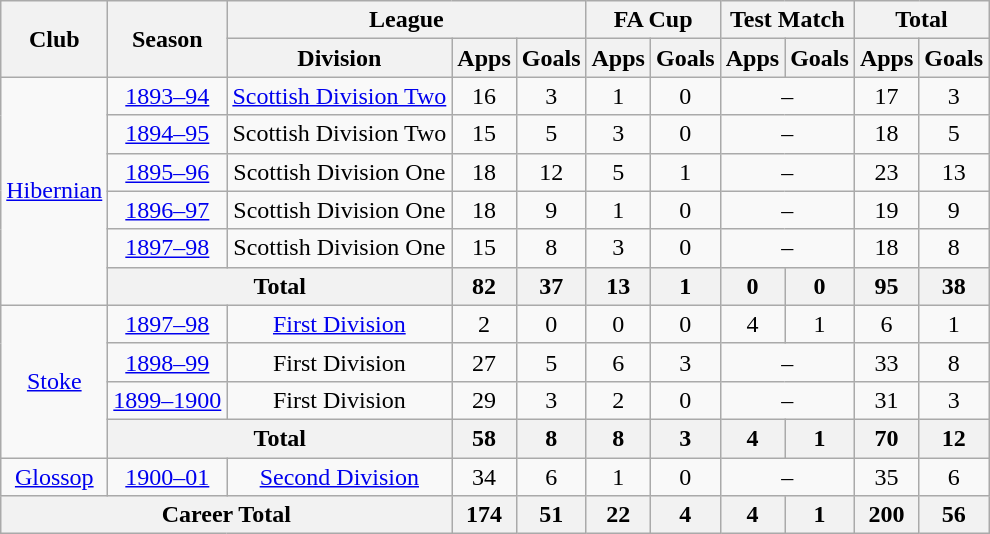<table class="wikitable" style="text-align: center;">
<tr>
<th rowspan="2">Club</th>
<th rowspan="2">Season</th>
<th colspan="3">League</th>
<th colspan="2">FA Cup</th>
<th colspan="2">Test Match</th>
<th colspan="2">Total</th>
</tr>
<tr>
<th>Division</th>
<th>Apps</th>
<th>Goals</th>
<th>Apps</th>
<th>Goals</th>
<th>Apps</th>
<th>Goals</th>
<th>Apps</th>
<th>Goals</th>
</tr>
<tr>
<td rowspan="6"><a href='#'>Hibernian</a></td>
<td><a href='#'>1893–94</a></td>
<td><a href='#'>Scottish Division Two</a></td>
<td>16</td>
<td>3</td>
<td>1</td>
<td>0</td>
<td colspan="2">–</td>
<td>17</td>
<td>3</td>
</tr>
<tr>
<td><a href='#'>1894–95</a></td>
<td>Scottish Division Two</td>
<td>15</td>
<td>5</td>
<td>3</td>
<td>0</td>
<td colspan="2">–</td>
<td>18</td>
<td>5</td>
</tr>
<tr>
<td><a href='#'>1895–96</a></td>
<td>Scottish Division One</td>
<td>18</td>
<td>12</td>
<td>5</td>
<td>1</td>
<td colspan="2">–</td>
<td>23</td>
<td>13</td>
</tr>
<tr>
<td><a href='#'>1896–97</a></td>
<td>Scottish Division One</td>
<td>18</td>
<td>9</td>
<td>1</td>
<td>0</td>
<td colspan="2">–</td>
<td>19</td>
<td>9</td>
</tr>
<tr>
<td><a href='#'>1897–98</a></td>
<td>Scottish Division One</td>
<td>15</td>
<td>8</td>
<td>3</td>
<td>0</td>
<td colspan="2">–</td>
<td>18</td>
<td>8</td>
</tr>
<tr>
<th colspan=2>Total</th>
<th>82</th>
<th>37</th>
<th>13</th>
<th>1</th>
<th>0</th>
<th>0</th>
<th>95</th>
<th>38</th>
</tr>
<tr>
<td rowspan="4"><a href='#'>Stoke</a></td>
<td><a href='#'>1897–98</a></td>
<td><a href='#'>First Division</a></td>
<td>2</td>
<td>0</td>
<td>0</td>
<td>0</td>
<td>4</td>
<td>1</td>
<td>6</td>
<td>1</td>
</tr>
<tr>
<td><a href='#'>1898–99</a></td>
<td>First Division</td>
<td>27</td>
<td>5</td>
<td>6</td>
<td>3</td>
<td colspan="2">–</td>
<td>33</td>
<td>8</td>
</tr>
<tr>
<td><a href='#'>1899–1900</a></td>
<td>First Division</td>
<td>29</td>
<td>3</td>
<td>2</td>
<td>0</td>
<td colspan="2">–</td>
<td>31</td>
<td>3</td>
</tr>
<tr>
<th colspan=2>Total</th>
<th>58</th>
<th>8</th>
<th>8</th>
<th>3</th>
<th>4</th>
<th>1</th>
<th>70</th>
<th>12</th>
</tr>
<tr>
<td><a href='#'>Glossop</a></td>
<td><a href='#'>1900–01</a></td>
<td><a href='#'>Second Division</a></td>
<td>34</td>
<td>6</td>
<td>1</td>
<td>0</td>
<td colspan="2">–</td>
<td>35</td>
<td>6</td>
</tr>
<tr>
<th colspan="3">Career Total</th>
<th>174</th>
<th>51</th>
<th>22</th>
<th>4</th>
<th>4</th>
<th>1</th>
<th>200</th>
<th>56</th>
</tr>
</table>
